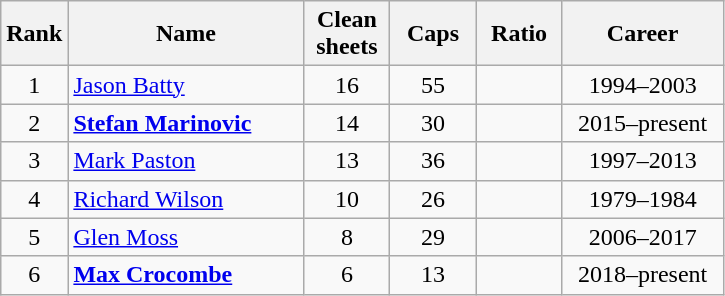<table class="wikitable sortable" style="text-align:center">
<tr>
<th width="30">Rank</th>
<th width="150">Name</th>
<th width="50">Clean sheets</th>
<th width="50">Caps</th>
<th width="50">Ratio</th>
<th width="100">Career</th>
</tr>
<tr>
<td>1</td>
<td style="text-align:left"><a href='#'>Jason Batty</a></td>
<td>16</td>
<td>55</td>
<td></td>
<td>1994–2003</td>
</tr>
<tr>
<td>2</td>
<td style="text-align:left"><strong><a href='#'>Stefan Marinovic</a></strong></td>
<td>14</td>
<td>30</td>
<td></td>
<td>2015–present</td>
</tr>
<tr>
<td>3</td>
<td style="text-align:left"><a href='#'>Mark Paston</a></td>
<td>13</td>
<td>36</td>
<td></td>
<td>1997–2013</td>
</tr>
<tr>
<td>4</td>
<td style="text-align:left"><a href='#'>Richard Wilson</a></td>
<td>10</td>
<td>26</td>
<td></td>
<td>1979–1984</td>
</tr>
<tr>
<td>5</td>
<td style="text-align:left"><a href='#'>Glen Moss</a></td>
<td>8</td>
<td>29</td>
<td></td>
<td>2006–2017</td>
</tr>
<tr>
<td>6</td>
<td style="text-align:left"><strong><a href='#'>Max Crocombe</a></strong></td>
<td>6</td>
<td>13</td>
<td></td>
<td>2018–present</td>
</tr>
</table>
